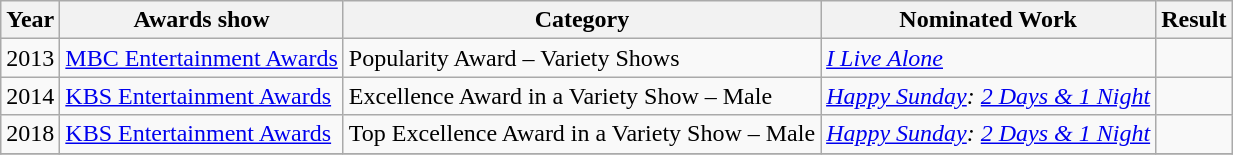<table class="wikitable">
<tr>
<th>Year</th>
<th>Awards show</th>
<th>Category</th>
<th>Nominated Work</th>
<th>Result</th>
</tr>
<tr>
<td>2013</td>
<td><a href='#'>MBC Entertainment Awards</a></td>
<td>Popularity Award – Variety Shows</td>
<td><em><a href='#'>I Live Alone</a></em></td>
<td></td>
</tr>
<tr>
<td>2014</td>
<td><a href='#'>KBS Entertainment Awards</a></td>
<td>Excellence Award in a Variety Show – Male</td>
<td><em><a href='#'>Happy Sunday</a>: <a href='#'>2 Days & 1 Night</a></em></td>
<td></td>
</tr>
<tr>
<td>2018</td>
<td><a href='#'>KBS Entertainment Awards</a></td>
<td>Top Excellence Award in a Variety Show – Male</td>
<td><em><a href='#'>Happy Sunday</a>: <a href='#'>2 Days & 1 Night</a></em></td>
<td></td>
</tr>
<tr>
</tr>
</table>
